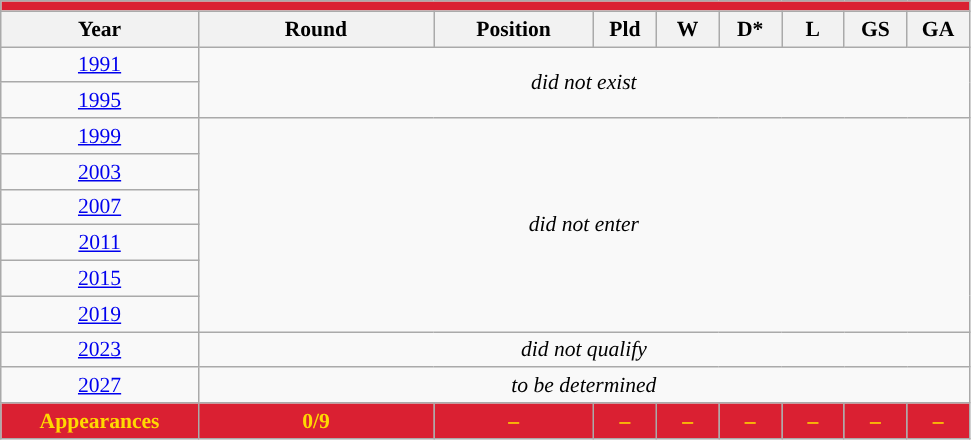<table class="wikitable" style="text-align: center;font-size:90%;">
<tr>
<th colspan="9" style="background: #DA2032; color: #FFD900;"><a href='#'></a></th>
</tr>
<tr>
<th width=125>Year</th>
<th width=150>Round</th>
<th width=100>Position</th>
<th width=35>Pld</th>
<th width=35>W</th>
<th width=35>D*</th>
<th width=35>L</th>
<th width=35>GS</th>
<th width=35>GA</th>
</tr>
<tr>
<td> <a href='#'>1991</a></td>
<td colspan="8" rowspan="2"><em>did not exist</em></td>
</tr>
<tr>
<td> <a href='#'>1995</a></td>
</tr>
<tr>
<td> <a href='#'>1999</a></td>
<td colspan="8" rowspan="6"><em>did not enter</em></td>
</tr>
<tr>
<td> <a href='#'>2003</a></td>
</tr>
<tr>
<td> <a href='#'>2007</a></td>
</tr>
<tr>
<td> <a href='#'>2011</a></td>
</tr>
<tr>
<td> <a href='#'>2015</a></td>
</tr>
<tr>
<td> <a href='#'>2019</a></td>
</tr>
<tr>
<td> <a href='#'>2023</a></td>
<td colspan="8"><em>did not qualify</em></td>
</tr>
<tr>
<td> <a href='#'>2027</a></td>
<td colspan=8><em>to be determined</em></td>
</tr>
<tr>
<td colspan=1 style="background: #DA2032; color: #FFD900;"><strong>Appearances</strong></td>
<td style="background: #DA2032; color: #FFD900;"><strong>0/9</strong></td>
<td style="background: #DA2032; color: #FFD900;"><strong>–</strong></td>
<td style="background: #DA2032; color: #FFD900;"><strong>–</strong></td>
<td style="background: #DA2032; color: #FFD900;"><strong>–</strong></td>
<td style="background: #DA2032; color: #FFD900;"><strong>–</strong></td>
<td style="background: #DA2032; color: #FFD900;"><strong>–</strong></td>
<td style="background: #DA2032; color: #FFD900;"><strong>–</strong></td>
<td style="background: #DA2032; color: #FFD900;"><strong>–</strong></td>
</tr>
</table>
